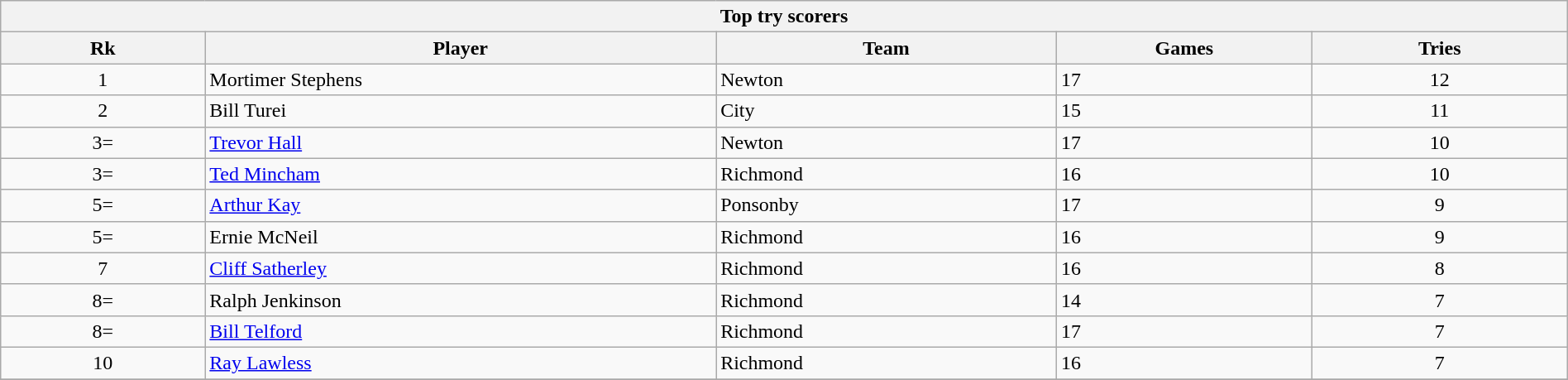<table class="wikitable collapsible sortable" style="text-align:left; font-size:100%; width:100%;">
<tr>
<th colspan="100%">Top try scorers</th>
</tr>
<tr>
<th style="width:12%;">Rk</th>
<th style="width:30%;">Player</th>
<th style="width:20%;">Team</th>
<th style="width:15%;">Games</th>
<th style="width:15%;">Tries<br></th>
</tr>
<tr>
<td style="text-align:center;">1</td>
<td>Mortimer Stephens</td>
<td>Newton</td>
<td>17</td>
<td style="text-align:center;">12</td>
</tr>
<tr>
<td style="text-align:center;">2</td>
<td>Bill Turei</td>
<td>City</td>
<td>15</td>
<td style="text-align:center;">11</td>
</tr>
<tr>
<td style="text-align:center;">3=</td>
<td><a href='#'>Trevor Hall</a></td>
<td>Newton</td>
<td>17</td>
<td style="text-align:center;">10</td>
</tr>
<tr>
<td style="text-align:center;">3=</td>
<td><a href='#'>Ted Mincham</a></td>
<td>Richmond</td>
<td>16</td>
<td style="text-align:center;">10</td>
</tr>
<tr>
<td style="text-align:center;">5=</td>
<td><a href='#'>Arthur Kay</a></td>
<td>Ponsonby</td>
<td>17</td>
<td style="text-align:center;">9</td>
</tr>
<tr>
<td style="text-align:center;">5=</td>
<td>Ernie McNeil</td>
<td>Richmond</td>
<td>16</td>
<td style="text-align:center;">9</td>
</tr>
<tr>
<td style="text-align:center;">7</td>
<td><a href='#'>Cliff Satherley</a></td>
<td>Richmond</td>
<td>16</td>
<td style="text-align:center;">8</td>
</tr>
<tr>
<td style="text-align:center;">8=</td>
<td>Ralph Jenkinson</td>
<td>Richmond</td>
<td>14</td>
<td style="text-align:center;">7</td>
</tr>
<tr>
<td style="text-align:center;">8=</td>
<td><a href='#'>Bill Telford</a></td>
<td>Richmond</td>
<td>17</td>
<td style="text-align:center;">7</td>
</tr>
<tr>
<td style="text-align:center;">10</td>
<td><a href='#'>Ray Lawless</a></td>
<td>Richmond</td>
<td>16</td>
<td style="text-align:center;">7</td>
</tr>
<tr>
</tr>
</table>
